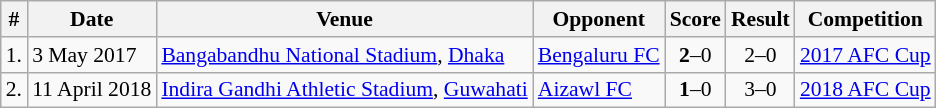<table class="wikitable" style="font-size:90%">
<tr>
<th>#</th>
<th>Date</th>
<th>Venue</th>
<th>Opponent</th>
<th>Score</th>
<th>Result</th>
<th>Competition</th>
</tr>
<tr>
<td>1.</td>
<td>3 May 2017</td>
<td><a href='#'>Bangabandhu National Stadium</a>, <a href='#'>Dhaka</a></td>
<td> <a href='#'>Bengaluru FC</a></td>
<td style="text-align:center;"><strong>2</strong>–0</td>
<td style="text-align:center;">2–0</td>
<td><a href='#'>2017 AFC Cup</a></td>
</tr>
<tr>
<td>2.</td>
<td>11 April 2018</td>
<td><a href='#'>Indira Gandhi Athletic Stadium</a>, <a href='#'>Guwahati</a></td>
<td> <a href='#'>Aizawl FC</a></td>
<td style="text-align:center;"><strong>1</strong>–0</td>
<td style="text-align:center;">3–0</td>
<td><a href='#'>2018 AFC Cup</a></td>
</tr>
</table>
